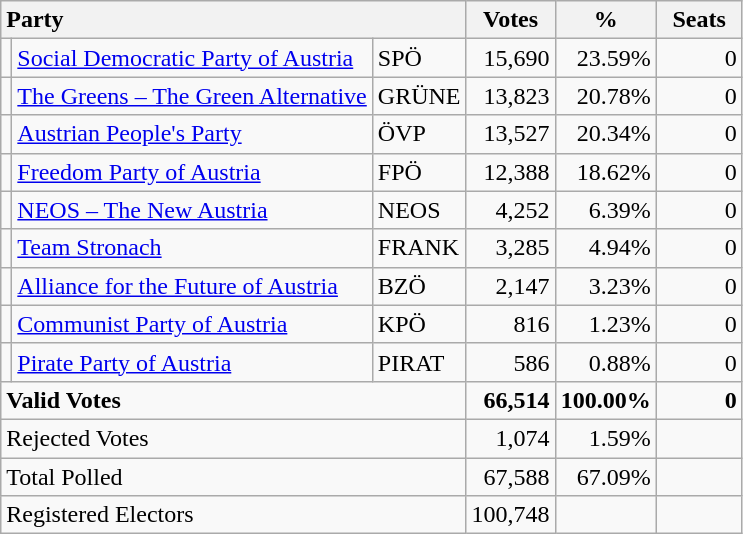<table class="wikitable" border="1" style="text-align:right;">
<tr>
<th style="text-align:left;" colspan=3>Party</th>
<th align=center width="50">Votes</th>
<th align=center width="50">%</th>
<th align=center width="50">Seats</th>
</tr>
<tr>
<td></td>
<td align=left><a href='#'>Social Democratic Party of Austria</a></td>
<td align=left>SPÖ</td>
<td>15,690</td>
<td>23.59%</td>
<td>0</td>
</tr>
<tr>
<td></td>
<td align=left style="white-space: nowrap;"><a href='#'>The Greens – The Green Alternative</a></td>
<td align=left>GRÜNE</td>
<td>13,823</td>
<td>20.78%</td>
<td>0</td>
</tr>
<tr>
<td></td>
<td align=left><a href='#'>Austrian People's Party</a></td>
<td align=left>ÖVP</td>
<td>13,527</td>
<td>20.34%</td>
<td>0</td>
</tr>
<tr>
<td></td>
<td align=left><a href='#'>Freedom Party of Austria</a></td>
<td align=left>FPÖ</td>
<td>12,388</td>
<td>18.62%</td>
<td>0</td>
</tr>
<tr>
<td></td>
<td align=left><a href='#'>NEOS – The New Austria</a></td>
<td align=left>NEOS</td>
<td>4,252</td>
<td>6.39%</td>
<td>0</td>
</tr>
<tr>
<td></td>
<td align=left><a href='#'>Team Stronach</a></td>
<td align=left>FRANK</td>
<td>3,285</td>
<td>4.94%</td>
<td>0</td>
</tr>
<tr>
<td></td>
<td align=left><a href='#'>Alliance for the Future of Austria</a></td>
<td align=left>BZÖ</td>
<td>2,147</td>
<td>3.23%</td>
<td>0</td>
</tr>
<tr>
<td></td>
<td align=left><a href='#'>Communist Party of Austria</a></td>
<td align=left>KPÖ</td>
<td>816</td>
<td>1.23%</td>
<td>0</td>
</tr>
<tr>
<td></td>
<td align=left><a href='#'>Pirate Party of Austria</a></td>
<td align=left>PIRAT</td>
<td>586</td>
<td>0.88%</td>
<td>0</td>
</tr>
<tr style="font-weight:bold">
<td align=left colspan=3>Valid Votes</td>
<td>66,514</td>
<td>100.00%</td>
<td>0</td>
</tr>
<tr>
<td align=left colspan=3>Rejected Votes</td>
<td>1,074</td>
<td>1.59%</td>
<td></td>
</tr>
<tr>
<td align=left colspan=3>Total Polled</td>
<td>67,588</td>
<td>67.09%</td>
<td></td>
</tr>
<tr>
<td align=left colspan=3>Registered Electors</td>
<td>100,748</td>
<td></td>
<td></td>
</tr>
</table>
